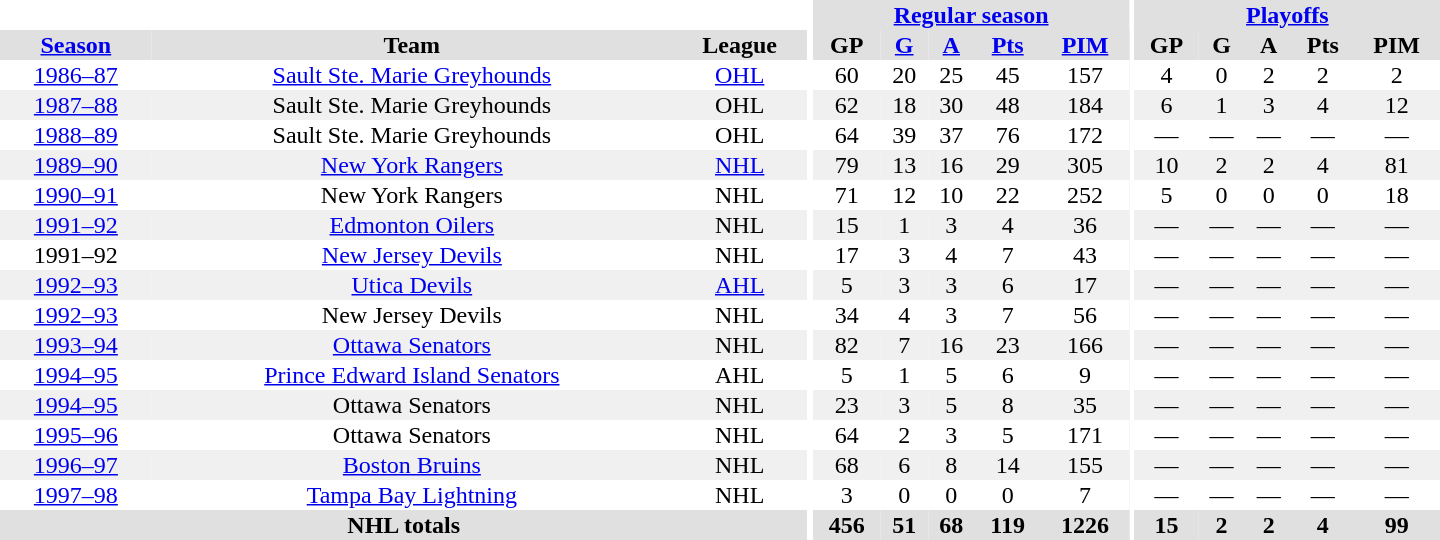<table border="0" cellpadding="1" cellspacing="0" style="text-align:center; width:60em">
<tr bgcolor="#e0e0e0">
<th colspan="3" bgcolor="#ffffff"></th>
<th rowspan="99" bgcolor="#ffffff"></th>
<th colspan="5"><a href='#'>Regular season</a></th>
<th rowspan="99" bgcolor="#ffffff"></th>
<th colspan="5"><a href='#'>Playoffs</a></th>
</tr>
<tr bgcolor="#e0e0e0">
<th><a href='#'>Season</a></th>
<th>Team</th>
<th>League</th>
<th>GP</th>
<th><a href='#'>G</a></th>
<th><a href='#'>A</a></th>
<th><a href='#'>Pts</a></th>
<th><a href='#'>PIM</a></th>
<th>GP</th>
<th>G</th>
<th>A</th>
<th>Pts</th>
<th>PIM</th>
</tr>
<tr ALIGN="center">
<td><a href='#'>1986–87</a></td>
<td><a href='#'>Sault Ste. Marie Greyhounds</a></td>
<td><a href='#'>OHL</a></td>
<td>60</td>
<td>20</td>
<td>25</td>
<td>45</td>
<td>157</td>
<td>4</td>
<td>0</td>
<td>2</td>
<td>2</td>
<td>2</td>
</tr>
<tr ALIGN="center" bgcolor="#f0f0f0">
<td><a href='#'>1987–88</a></td>
<td>Sault Ste. Marie Greyhounds</td>
<td>OHL</td>
<td>62</td>
<td>18</td>
<td>30</td>
<td>48</td>
<td>184</td>
<td>6</td>
<td>1</td>
<td>3</td>
<td>4</td>
<td>12</td>
</tr>
<tr ALIGN="center">
<td><a href='#'>1988–89</a></td>
<td>Sault Ste. Marie Greyhounds</td>
<td>OHL</td>
<td>64</td>
<td>39</td>
<td>37</td>
<td>76</td>
<td>172</td>
<td>—</td>
<td>—</td>
<td>—</td>
<td>—</td>
<td>—</td>
</tr>
<tr ALIGN="center" bgcolor="#f0f0f0">
<td><a href='#'>1989–90</a></td>
<td><a href='#'>New York Rangers</a></td>
<td><a href='#'>NHL</a></td>
<td>79</td>
<td>13</td>
<td>16</td>
<td>29</td>
<td>305</td>
<td>10</td>
<td>2</td>
<td>2</td>
<td>4</td>
<td>81</td>
</tr>
<tr ALIGN="center">
<td><a href='#'>1990–91</a></td>
<td>New York Rangers</td>
<td>NHL</td>
<td>71</td>
<td>12</td>
<td>10</td>
<td>22</td>
<td>252</td>
<td>5</td>
<td>0</td>
<td>0</td>
<td>0</td>
<td>18</td>
</tr>
<tr ALIGN="center" bgcolor="#f0f0f0">
<td><a href='#'>1991–92</a></td>
<td><a href='#'>Edmonton Oilers</a></td>
<td>NHL</td>
<td>15</td>
<td>1</td>
<td>3</td>
<td>4</td>
<td>36</td>
<td>—</td>
<td>—</td>
<td>—</td>
<td>—</td>
<td>—</td>
</tr>
<tr ALIGN="center">
<td>1991–92</td>
<td><a href='#'>New Jersey Devils</a></td>
<td>NHL</td>
<td>17</td>
<td>3</td>
<td>4</td>
<td>7</td>
<td>43</td>
<td>—</td>
<td>—</td>
<td>—</td>
<td>—</td>
<td>—</td>
</tr>
<tr ALIGN="center" bgcolor="#f0f0f0">
<td><a href='#'>1992–93</a></td>
<td><a href='#'>Utica Devils</a></td>
<td><a href='#'>AHL</a></td>
<td>5</td>
<td>3</td>
<td>3</td>
<td>6</td>
<td>17</td>
<td>—</td>
<td>—</td>
<td>—</td>
<td>—</td>
<td>—</td>
</tr>
<tr ALIGN="center">
<td><a href='#'>1992–93</a></td>
<td>New Jersey Devils</td>
<td>NHL</td>
<td>34</td>
<td>4</td>
<td>3</td>
<td>7</td>
<td>56</td>
<td>—</td>
<td>—</td>
<td>—</td>
<td>—</td>
<td>—</td>
</tr>
<tr ALIGN="center" bgcolor="#f0f0f0">
<td><a href='#'>1993–94</a></td>
<td><a href='#'>Ottawa Senators</a></td>
<td>NHL</td>
<td>82</td>
<td>7</td>
<td>16</td>
<td>23</td>
<td>166</td>
<td>—</td>
<td>—</td>
<td>—</td>
<td>—</td>
<td>—</td>
</tr>
<tr ALIGN="center">
<td><a href='#'>1994–95</a></td>
<td><a href='#'>Prince Edward Island Senators</a></td>
<td>AHL</td>
<td>5</td>
<td>1</td>
<td>5</td>
<td>6</td>
<td>9</td>
<td>—</td>
<td>—</td>
<td>—</td>
<td>—</td>
<td>—</td>
</tr>
<tr ALIGN="center" bgcolor="#f0f0f0">
<td><a href='#'>1994–95</a></td>
<td>Ottawa Senators</td>
<td>NHL</td>
<td>23</td>
<td>3</td>
<td>5</td>
<td>8</td>
<td>35</td>
<td>—</td>
<td>—</td>
<td>—</td>
<td>—</td>
<td>—</td>
</tr>
<tr ALIGN="center">
<td><a href='#'>1995–96</a></td>
<td>Ottawa Senators</td>
<td>NHL</td>
<td>64</td>
<td>2</td>
<td>3</td>
<td>5</td>
<td>171</td>
<td>—</td>
<td>—</td>
<td>—</td>
<td>—</td>
<td>—</td>
</tr>
<tr ALIGN="center" bgcolor="#f0f0f0">
<td><a href='#'>1996–97</a></td>
<td><a href='#'>Boston Bruins</a></td>
<td>NHL</td>
<td>68</td>
<td>6</td>
<td>8</td>
<td>14</td>
<td>155</td>
<td>—</td>
<td>—</td>
<td>—</td>
<td>—</td>
<td>—</td>
</tr>
<tr ALIGN="center">
<td><a href='#'>1997–98</a></td>
<td><a href='#'>Tampa Bay Lightning</a></td>
<td>NHL</td>
<td>3</td>
<td>0</td>
<td>0</td>
<td>0</td>
<td>7</td>
<td>—</td>
<td>—</td>
<td>—</td>
<td>—</td>
<td>—</td>
</tr>
<tr bgcolor="#e0e0e0">
<th colspan="3">NHL totals</th>
<th>456</th>
<th>51</th>
<th>68</th>
<th>119</th>
<th>1226</th>
<th>15</th>
<th>2</th>
<th>2</th>
<th>4</th>
<th>99</th>
</tr>
</table>
